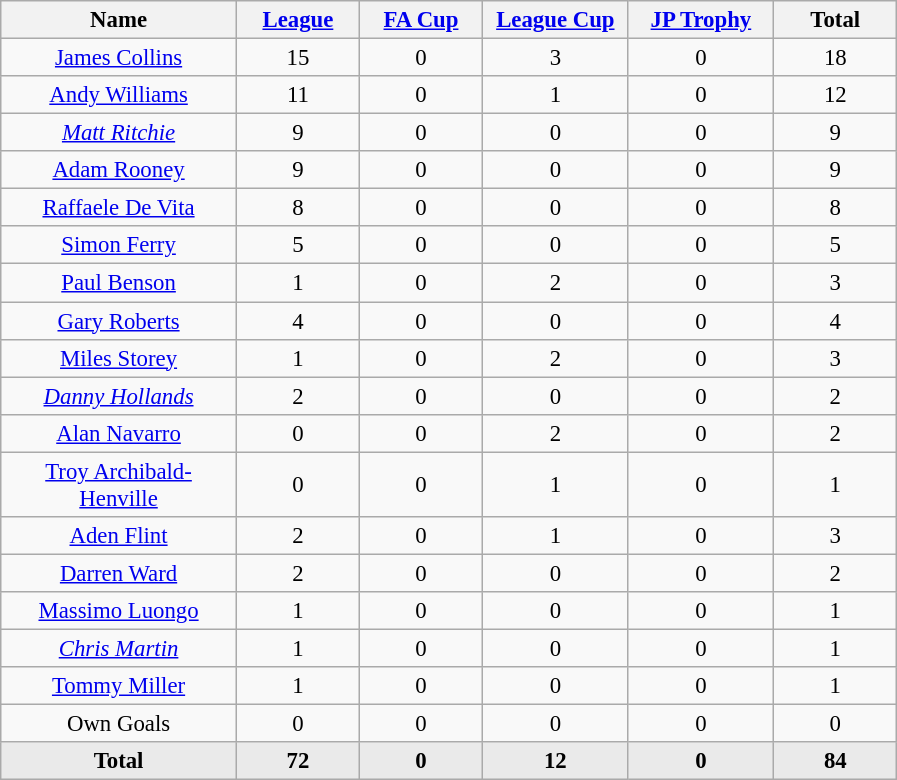<table class="wikitable sortable" style="text-align:center; font-size:95%">
<tr>
<th style="width:150px;">Name</th>
<th style="width:75px;"><a href='#'>League</a></th>
<th style="width:75px;"><a href='#'>FA Cup</a></th>
<th style="width:90px;"><a href='#'>League Cup</a></th>
<th style="width:90px;"><a href='#'>JP Trophy</a></th>
<th style="width:75px;">Total</th>
</tr>
<tr>
<td><a href='#'>James Collins</a></td>
<td>15</td>
<td>0</td>
<td>3</td>
<td>0</td>
<td>18</td>
</tr>
<tr>
<td><a href='#'>Andy Williams</a></td>
<td>11</td>
<td>0</td>
<td>1</td>
<td>0</td>
<td>12</td>
</tr>
<tr>
<td><em><a href='#'>Matt Ritchie</a></em></td>
<td>9</td>
<td>0</td>
<td>0</td>
<td>0</td>
<td>9</td>
</tr>
<tr>
<td><a href='#'>Adam Rooney</a></td>
<td>9</td>
<td>0</td>
<td>0</td>
<td>0</td>
<td>9</td>
</tr>
<tr>
<td><a href='#'>Raffaele De Vita</a></td>
<td>8</td>
<td>0</td>
<td>0</td>
<td>0</td>
<td>8</td>
</tr>
<tr>
<td><a href='#'>Simon Ferry</a></td>
<td>5</td>
<td>0</td>
<td>0</td>
<td>0</td>
<td>5</td>
</tr>
<tr>
<td><a href='#'>Paul Benson</a></td>
<td>1</td>
<td>0</td>
<td>2</td>
<td>0</td>
<td>3</td>
</tr>
<tr>
<td><a href='#'>Gary Roberts</a></td>
<td>4</td>
<td>0</td>
<td>0</td>
<td>0</td>
<td>4</td>
</tr>
<tr>
<td><a href='#'>Miles Storey</a></td>
<td>1</td>
<td>0</td>
<td>2</td>
<td>0</td>
<td>3</td>
</tr>
<tr>
<td><em><a href='#'>Danny Hollands</a></em></td>
<td>2</td>
<td>0</td>
<td>0</td>
<td>0</td>
<td>2</td>
</tr>
<tr>
<td><a href='#'>Alan Navarro</a></td>
<td>0</td>
<td>0</td>
<td>2</td>
<td>0</td>
<td>2</td>
</tr>
<tr>
<td><a href='#'>Troy Archibald-Henville</a></td>
<td>0</td>
<td>0</td>
<td>1</td>
<td>0</td>
<td>1</td>
</tr>
<tr>
<td><a href='#'>Aden Flint</a></td>
<td>2</td>
<td>0</td>
<td>1</td>
<td>0</td>
<td>3</td>
</tr>
<tr>
<td><a href='#'>Darren Ward</a></td>
<td>2</td>
<td>0</td>
<td>0</td>
<td>0</td>
<td>2</td>
</tr>
<tr>
<td><a href='#'>Massimo Luongo</a></td>
<td>1</td>
<td>0</td>
<td>0</td>
<td>0</td>
<td>1</td>
</tr>
<tr>
<td><em><a href='#'>Chris Martin</a></em></td>
<td>1</td>
<td>0</td>
<td>0</td>
<td>0</td>
<td>1</td>
</tr>
<tr>
<td><a href='#'>Tommy Miller</a></td>
<td>1</td>
<td>0</td>
<td>0</td>
<td>0</td>
<td>1</td>
</tr>
<tr>
<td>Own Goals</td>
<td>0</td>
<td>0</td>
<td>0</td>
<td>0</td>
<td>0</td>
</tr>
<tr class="unsortable" style="font-weight:bold; background:#eaeaea">
<td>Total</td>
<td>72</td>
<td>0</td>
<td>12</td>
<td>0</td>
<td>84</td>
</tr>
</table>
